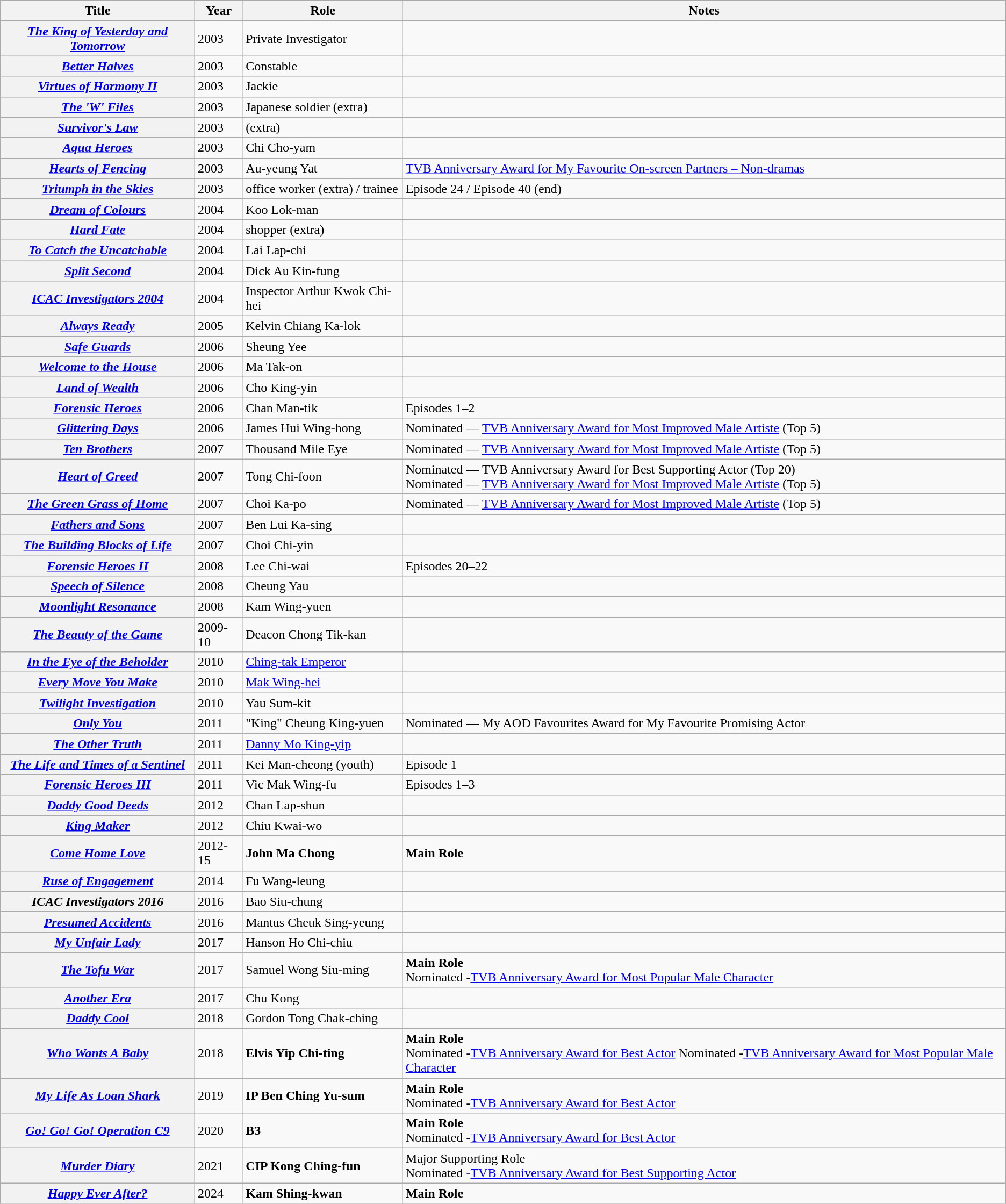<table class="wikitable plainrowheaders sortable">
<tr>
<th scope="col">Title</th>
<th scope="col">Year</th>
<th scope="col">Role</th>
<th scope="col" class="unsortable">Notes</th>
</tr>
<tr>
<th scope="row"><em><a href='#'>The King of Yesterday and Tomorrow</a></em></th>
<td>2003</td>
<td>Private Investigator</td>
<td></td>
</tr>
<tr>
<th scope="row"><em><a href='#'>Better Halves</a></em></th>
<td>2003</td>
<td>Constable</td>
<td></td>
</tr>
<tr>
<th scope="row"><em><a href='#'>Virtues of Harmony II</a></em></th>
<td>2003</td>
<td>Jackie</td>
<td></td>
</tr>
<tr>
<th scope="row"><em><a href='#'>The 'W' Files</a></em></th>
<td>2003</td>
<td>Japanese soldier (extra)</td>
<td></td>
</tr>
<tr>
<th scope="row"><em><a href='#'>Survivor's Law</a></em></th>
<td>2003</td>
<td>(extra)</td>
<td></td>
</tr>
<tr>
<th scope="row"><em><a href='#'>Aqua Heroes</a></em></th>
<td>2003</td>
<td>Chi Cho-yam</td>
<td></td>
</tr>
<tr>
<th scope="row"><em><a href='#'>Hearts of Fencing</a></em></th>
<td>2003</td>
<td>Au-yeung Yat</td>
<td><a href='#'>TVB Anniversary Award for My Favourite On-screen Partners – Non-dramas</a></td>
</tr>
<tr>
<th scope="row"><em><a href='#'>Triumph in the Skies</a></em></th>
<td>2003</td>
<td>office worker (extra) / trainee</td>
<td>Episode 24 / Episode 40 (end)</td>
</tr>
<tr>
<th scope="row"><em><a href='#'>Dream of Colours</a></em></th>
<td>2004</td>
<td>Koo Lok-man</td>
<td></td>
</tr>
<tr>
<th scope="row"><em><a href='#'>Hard Fate</a></em></th>
<td>2004</td>
<td>shopper (extra)</td>
<td></td>
</tr>
<tr>
<th scope="row"><em><a href='#'>To Catch the Uncatchable</a></em></th>
<td>2004</td>
<td>Lai Lap-chi</td>
<td></td>
</tr>
<tr>
<th scope="row"><em><a href='#'>Split Second</a></em></th>
<td>2004</td>
<td>Dick Au Kin-fung</td>
<td></td>
</tr>
<tr>
<th scope="row"><em><a href='#'>ICAC Investigators 2004</a></em></th>
<td>2004</td>
<td>Inspector Arthur Kwok Chi-hei</td>
<td></td>
</tr>
<tr>
<th scope="row"><em><a href='#'>Always Ready</a></em></th>
<td>2005</td>
<td>Kelvin Chiang Ka-lok</td>
<td></td>
</tr>
<tr>
<th scope="row"><em><a href='#'>Safe Guards</a></em></th>
<td>2006</td>
<td>Sheung Yee</td>
<td></td>
</tr>
<tr>
<th scope="row"><em><a href='#'>Welcome to the House</a></em></th>
<td>2006</td>
<td>Ma Tak-on</td>
<td></td>
</tr>
<tr>
<th scope="row"><em><a href='#'>Land of Wealth</a></em></th>
<td>2006</td>
<td>Cho King-yin</td>
<td></td>
</tr>
<tr>
<th scope="row"><em><a href='#'>Forensic Heroes</a></em></th>
<td>2006</td>
<td>Chan Man-tik</td>
<td>Episodes 1–2</td>
</tr>
<tr>
<th scope="row"><em><a href='#'>Glittering Days</a></em></th>
<td>2006</td>
<td>James Hui Wing-hong</td>
<td>Nominated — <a href='#'>TVB Anniversary Award for Most Improved Male Artiste</a> (Top 5)</td>
</tr>
<tr>
<th scope="row"><em><a href='#'>Ten Brothers</a></em></th>
<td>2007</td>
<td>Thousand Mile Eye</td>
<td>Nominated — <a href='#'>TVB Anniversary Award for Most Improved Male Artiste</a> (Top 5)</td>
</tr>
<tr>
<th scope="row"><em><a href='#'>Heart of Greed</a></em></th>
<td>2007</td>
<td>Tong Chi-foon</td>
<td>Nominated — TVB Anniversary Award for Best Supporting Actor (Top 20)<br>Nominated — <a href='#'>TVB Anniversary Award for Most Improved Male Artiste</a> (Top 5)</td>
</tr>
<tr>
<th scope="row"><em><a href='#'>The Green Grass of Home</a></em></th>
<td>2007</td>
<td>Choi Ka-po</td>
<td>Nominated — <a href='#'>TVB Anniversary Award for Most Improved Male Artiste</a> (Top 5)</td>
</tr>
<tr>
<th scope="row"><em><a href='#'>Fathers and Sons</a></em></th>
<td>2007</td>
<td>Ben Lui Ka-sing</td>
<td></td>
</tr>
<tr>
<th scope="row"><em><a href='#'>The Building Blocks of Life</a></em></th>
<td>2007</td>
<td>Choi Chi-yin</td>
<td></td>
</tr>
<tr>
<th scope="row"><em><a href='#'>Forensic Heroes II</a></em></th>
<td>2008</td>
<td>Lee Chi-wai</td>
<td>Episodes 20–22</td>
</tr>
<tr>
<th scope="row"><em><a href='#'>Speech of Silence</a></em></th>
<td>2008</td>
<td>Cheung Yau</td>
<td></td>
</tr>
<tr>
<th scope="row"><em><a href='#'>Moonlight Resonance</a></em></th>
<td>2008</td>
<td>Kam Wing-yuen</td>
<td></td>
</tr>
<tr>
<th scope="row"><em><a href='#'>The Beauty of the Game</a></em></th>
<td>2009-10</td>
<td>Deacon Chong Tik-kan</td>
<td></td>
</tr>
<tr>
<th scope="row"><em><a href='#'>In the Eye of the Beholder</a></em></th>
<td>2010</td>
<td><a href='#'>Ching-tak Emperor</a></td>
<td></td>
</tr>
<tr>
<th scope="row"><em><a href='#'>Every Move You Make</a></em></th>
<td>2010</td>
<td><a href='#'>Mak Wing-hei</a></td>
<td></td>
</tr>
<tr>
<th scope="row"><em><a href='#'>Twilight Investigation</a></em></th>
<td>2010</td>
<td>Yau Sum-kit</td>
<td></td>
</tr>
<tr>
<th scope="row"><em><a href='#'>Only You</a></em></th>
<td>2011</td>
<td>"King" Cheung King-yuen</td>
<td>Nominated — My AOD Favourites Award for My Favourite Promising Actor</td>
</tr>
<tr>
<th scope="row"><em><a href='#'>The Other Truth</a></em></th>
<td>2011</td>
<td><a href='#'>Danny Mo King-yip</a></td>
<td></td>
</tr>
<tr>
<th scope="row"><em><a href='#'>The Life and Times of a Sentinel</a></em></th>
<td>2011</td>
<td>Kei Man-cheong (youth)</td>
<td>Episode 1</td>
</tr>
<tr>
<th scope="row"><em><a href='#'>Forensic Heroes III</a></em></th>
<td>2011</td>
<td>Vic Mak Wing-fu</td>
<td>Episodes 1–3</td>
</tr>
<tr>
<th scope="row"><em><a href='#'>Daddy Good Deeds</a></em></th>
<td>2012</td>
<td>Chan Lap-shun</td>
<td></td>
</tr>
<tr>
<th scope="row"><em><a href='#'>King Maker</a></em></th>
<td>2012</td>
<td>Chiu Kwai-wo</td>
<td></td>
</tr>
<tr>
<th scope="row"><strong><em><a href='#'>Come Home Love</a></em></strong></th>
<td>2012-15</td>
<td><strong> John Ma Chong </strong></td>
<td><strong> Main Role </strong></td>
</tr>
<tr>
<th scope="row"><em><a href='#'>Ruse of Engagement</a></em></th>
<td>2014</td>
<td>Fu Wang-leung</td>
<td></td>
</tr>
<tr>
<th scope="row"><em>ICAC Investigators 2016</em></th>
<td>2016</td>
<td>Bao Siu-chung</td>
<td></td>
</tr>
<tr>
<th scope="row"><em><a href='#'>Presumed Accidents</a></em></th>
<td>2016</td>
<td>Mantus Cheuk Sing-yeung</td>
<td></td>
</tr>
<tr>
<th scope="row"><em><a href='#'>My Unfair Lady</a></em></th>
<td>2017</td>
<td>Hanson Ho Chi-chiu</td>
<td></td>
</tr>
<tr>
<th scope="row"><strong><em><a href='#'>The Tofu War</a></em></strong></th>
<td>2017</td>
<td>Samuel Wong Siu-ming</td>
<td><strong> Main Role </strong><br>Nominated -<a href='#'>TVB Anniversary Award for Most Popular Male Character</a></td>
</tr>
<tr>
<th scope="row"><em><a href='#'>Another Era</a></em></th>
<td>2017</td>
<td>Chu Kong</td>
<td></td>
</tr>
<tr>
<th scope="row"><em><a href='#'>Daddy Cool</a></em></th>
<td>2018</td>
<td>Gordon Tong Chak-ching</td>
<td></td>
</tr>
<tr>
<th scope="row"><strong><em><a href='#'>Who Wants A Baby</a></em></strong></th>
<td>2018</td>
<td><strong> Elvis Yip Chi-ting </strong></td>
<td><strong> Main Role </strong><br>Nominated -<a href='#'>TVB Anniversary Award for Best Actor</a>
Nominated -<a href='#'>TVB Anniversary Award for Most Popular Male Character</a></td>
</tr>
<tr>
<th scope="row"><strong><em><a href='#'>My Life As Loan Shark</a></em></strong></th>
<td>2019</td>
<td><strong> IP Ben Ching Yu-sum </strong></td>
<td><strong> Main Role </strong><br>Nominated -<a href='#'>TVB Anniversary Award for Best Actor</a></td>
</tr>
<tr>
<th scope="row"><strong><em><a href='#'>Go! Go! Go! Operation C9</a></em></strong></th>
<td>2020</td>
<td><strong> B3 </strong></td>
<td><strong> Main Role </strong><br>Nominated -<a href='#'>TVB Anniversary Award for Best Actor</a></td>
</tr>
<tr>
<th scope="row"><strong><em><a href='#'>Murder Diary</a></em></strong></th>
<td>2021</td>
<td><strong> CIP Kong Ching-fun </strong></td>
<td>Major Supporting Role<br>Nominated -<a href='#'>TVB Anniversary Award for Best Supporting Actor</a></td>
</tr>
<tr>
<th scope="row"><strong><em><a href='#'>Happy Ever After?</a></em></strong></th>
<td>2024</td>
<td><strong> Kam Shing-kwan </strong></td>
<td><strong> Main Role </strong></td>
</tr>
</table>
